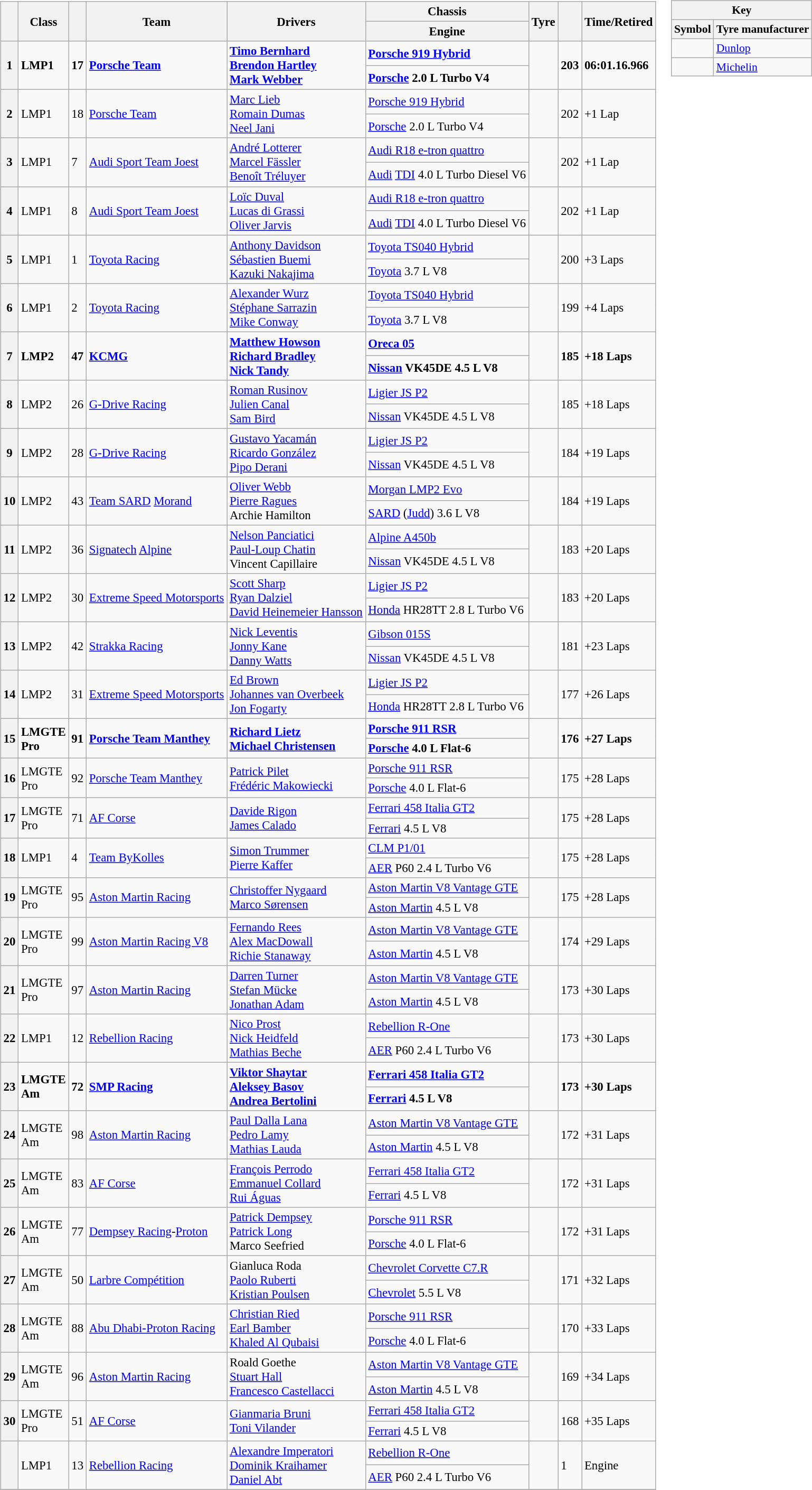<table>
<tr valign="top">
<td><br><table class="wikitable" style="font-size: 95%;">
<tr>
<th rowspan=2></th>
<th rowspan=2>Class</th>
<th rowspan=2></th>
<th rowspan=2>Team</th>
<th rowspan=2>Drivers</th>
<th scope="col">Chassis</th>
<th rowspan=2>Tyre</th>
<th rowspan=2></th>
<th rowspan=2>Time/Retired</th>
</tr>
<tr>
<th>Engine</th>
</tr>
<tr style="font-weight:bold">
<th rowspan=2>1</th>
<td rowspan=2>LMP1</td>
<td rowspan=2>17</td>
<td rowspan=2> <a href='#'>Porsche Team</a></td>
<td rowspan=2> <a href='#'>Timo Bernhard</a><br> <a href='#'>Brendon Hartley</a><br> <a href='#'>Mark Webber</a></td>
<td><a href='#'>Porsche 919 Hybrid</a></td>
<td rowspan=2></td>
<td rowspan=2>203</td>
<td rowspan=2>06:01.16.966</td>
</tr>
<tr style="font-weight:bold">
<td><a href='#'>Porsche</a> 2.0 L Turbo V4</td>
</tr>
<tr>
<th rowspan=2>2</th>
<td rowspan=2>LMP1</td>
<td rowspan=2>18</td>
<td rowspan=2> <a href='#'>Porsche Team</a></td>
<td rowspan=2> <a href='#'>Marc Lieb</a><br> <a href='#'>Romain Dumas</a><br> <a href='#'>Neel Jani</a></td>
<td><a href='#'>Porsche 919 Hybrid</a></td>
<td rowspan=2></td>
<td rowspan=2>202</td>
<td rowspan=2>+1 Lap</td>
</tr>
<tr>
<td><a href='#'>Porsche</a> 2.0 L Turbo V4</td>
</tr>
<tr>
<th rowspan=2>3</th>
<td rowspan=2>LMP1</td>
<td rowspan=2>7</td>
<td rowspan=2> <a href='#'>Audi Sport Team Joest</a></td>
<td rowspan=2> <a href='#'>André Lotterer</a><br> <a href='#'>Marcel Fässler</a><br> <a href='#'>Benoît Tréluyer</a></td>
<td><a href='#'>Audi R18 e-tron quattro</a></td>
<td rowspan=2></td>
<td rowspan=2>202</td>
<td rowspan=2>+1 Lap</td>
</tr>
<tr>
<td><a href='#'>Audi</a> <a href='#'>TDI</a> 4.0 L Turbo Diesel V6</td>
</tr>
<tr>
<th rowspan=2>4</th>
<td rowspan=2>LMP1</td>
<td rowspan=2>8</td>
<td rowspan=2> <a href='#'>Audi Sport Team Joest</a></td>
<td rowspan=2> <a href='#'>Loïc Duval</a><br> <a href='#'>Lucas di Grassi</a><br> <a href='#'>Oliver Jarvis</a></td>
<td><a href='#'>Audi R18 e-tron quattro</a></td>
<td rowspan=2></td>
<td rowspan=2>202</td>
<td rowspan=2>+1 Lap</td>
</tr>
<tr>
<td><a href='#'>Audi</a> <a href='#'>TDI</a> 4.0 L Turbo Diesel V6</td>
</tr>
<tr>
<th rowspan=2>5</th>
<td rowspan=2>LMP1</td>
<td rowspan=2>1</td>
<td rowspan=2> <a href='#'>Toyota Racing</a></td>
<td rowspan=2> <a href='#'>Anthony Davidson</a><br> <a href='#'>Sébastien Buemi</a><br> <a href='#'>Kazuki Nakajima</a></td>
<td><a href='#'>Toyota TS040 Hybrid</a></td>
<td rowspan=2></td>
<td rowspan=2>200</td>
<td rowspan=2>+3 Laps</td>
</tr>
<tr>
<td><a href='#'>Toyota</a> 3.7 L V8</td>
</tr>
<tr>
<th rowspan=2>6</th>
<td rowspan=2>LMP1</td>
<td rowspan=2>2</td>
<td rowspan=2> <a href='#'>Toyota Racing</a></td>
<td rowspan=2> <a href='#'>Alexander Wurz</a><br> <a href='#'>Stéphane Sarrazin</a><br> <a href='#'>Mike Conway</a></td>
<td><a href='#'>Toyota TS040 Hybrid</a></td>
<td rowspan=2></td>
<td rowspan=2>199</td>
<td rowspan=2>+4 Laps</td>
</tr>
<tr>
<td><a href='#'>Toyota</a> 3.7 L V8</td>
</tr>
<tr style="font-weight:bold">
<th rowspan=2>7</th>
<td rowspan=2>LMP2</td>
<td rowspan=2>47</td>
<td rowspan=2> <a href='#'>KCMG</a></td>
<td rowspan=2> <a href='#'>Matthew Howson</a><br> <a href='#'>Richard Bradley</a><br> <a href='#'>Nick Tandy</a></td>
<td><a href='#'>Oreca 05</a></td>
<td rowspan=2></td>
<td rowspan=2>185</td>
<td rowspan=2>+18 Laps</td>
</tr>
<tr style="font-weight:bold">
<td><a href='#'>Nissan</a> VK45DE 4.5 L V8</td>
</tr>
<tr>
<th rowspan=2>8</th>
<td rowspan=2>LMP2</td>
<td rowspan=2>26</td>
<td rowspan=2> <a href='#'>G-Drive Racing</a></td>
<td rowspan=2> <a href='#'>Roman Rusinov</a><br> <a href='#'>Julien Canal</a><br> <a href='#'>Sam Bird</a></td>
<td><a href='#'>Ligier JS P2</a></td>
<td rowspan=2></td>
<td rowspan=2>185</td>
<td rowspan=2>+18 Laps</td>
</tr>
<tr>
<td><a href='#'>Nissan</a> VK45DE 4.5 L V8</td>
</tr>
<tr>
<th rowspan=2>9</th>
<td rowspan=2>LMP2</td>
<td rowspan=2>28</td>
<td rowspan=2> <a href='#'>G-Drive Racing</a></td>
<td rowspan=2> <a href='#'>Gustavo Yacamán</a><br> <a href='#'>Ricardo González</a><br> <a href='#'>Pipo Derani</a></td>
<td><a href='#'>Ligier JS P2</a></td>
<td rowspan=2></td>
<td rowspan=2>184</td>
<td rowspan=2>+19 Laps</td>
</tr>
<tr>
<td><a href='#'>Nissan</a> VK45DE 4.5 L V8</td>
</tr>
<tr>
<th rowspan=2>10</th>
<td rowspan=2>LMP2</td>
<td rowspan=2>43</td>
<td rowspan=2> <a href='#'>Team SARD</a> <a href='#'>Morand</a></td>
<td rowspan=2> <a href='#'>Oliver Webb</a><br> <a href='#'>Pierre Ragues</a><br> Archie Hamilton</td>
<td><a href='#'>Morgan LMP2 Evo</a></td>
<td rowspan=2></td>
<td rowspan=2>184</td>
<td rowspan=2>+19 Laps</td>
</tr>
<tr>
<td><a href='#'>SARD</a> (<a href='#'>Judd</a>) 3.6 L V8</td>
</tr>
<tr>
<th rowspan=2>11</th>
<td rowspan=2>LMP2</td>
<td rowspan=2>36</td>
<td rowspan=2> <a href='#'>Signatech</a> <a href='#'>Alpine</a></td>
<td rowspan=2> <a href='#'>Nelson Panciatici</a><br> <a href='#'>Paul-Loup Chatin</a><br> Vincent Capillaire</td>
<td><a href='#'>Alpine A450b</a></td>
<td rowspan=2></td>
<td rowspan=2>183</td>
<td rowspan=2>+20 Laps</td>
</tr>
<tr>
<td><a href='#'>Nissan</a> VK45DE 4.5 L V8</td>
</tr>
<tr>
<th rowspan=2>12</th>
<td rowspan=2>LMP2</td>
<td rowspan=2>30</td>
<td rowspan=2> <a href='#'>Extreme Speed Motorsports</a></td>
<td rowspan=2> <a href='#'>Scott Sharp</a><br> <a href='#'>Ryan Dalziel</a><br> <a href='#'>David Heinemeier Hansson</a></td>
<td><a href='#'>Ligier JS P2</a></td>
<td rowspan=2></td>
<td rowspan=2>183</td>
<td rowspan=2>+20 Laps</td>
</tr>
<tr>
<td><a href='#'>Honda</a> HR28TT 2.8 L Turbo V6</td>
</tr>
<tr>
<th rowspan=2>13</th>
<td rowspan=2>LMP2</td>
<td rowspan=2>42</td>
<td rowspan=2> <a href='#'>Strakka Racing</a></td>
<td rowspan=2> <a href='#'>Nick Leventis</a><br> <a href='#'>Jonny Kane</a><br> <a href='#'>Danny Watts</a></td>
<td><a href='#'>Gibson 015S</a></td>
<td rowspan=2></td>
<td rowspan=2>181</td>
<td rowspan=2>+23 Laps</td>
</tr>
<tr>
<td><a href='#'>Nissan</a> VK45DE 4.5 L V8</td>
</tr>
<tr>
<th rowspan=2>14</th>
<td rowspan=2>LMP2</td>
<td rowspan=2>31</td>
<td rowspan=2> <a href='#'>Extreme Speed Motorsports</a></td>
<td rowspan=2> <a href='#'>Ed Brown</a><br> <a href='#'>Johannes van Overbeek</a><br> <a href='#'>Jon Fogarty</a></td>
<td><a href='#'>Ligier JS P2</a></td>
<td rowspan=2></td>
<td rowspan=2>177</td>
<td rowspan=2>+26 Laps</td>
</tr>
<tr>
<td><a href='#'>Honda</a> HR28TT 2.8 L Turbo V6</td>
</tr>
<tr style="font-weight:bold">
<th rowspan=2>15</th>
<td rowspan=2>LMGTE<br>Pro</td>
<td rowspan=2>91</td>
<td rowspan=2> <a href='#'>Porsche Team Manthey</a></td>
<td rowspan=2> <a href='#'>Richard Lietz</a><br> <a href='#'>Michael Christensen</a></td>
<td><a href='#'>Porsche 911 RSR</a></td>
<td rowspan=2></td>
<td rowspan=2>176</td>
<td rowspan=2>+27 Laps</td>
</tr>
<tr style="font-weight:bold">
<td><a href='#'>Porsche</a> 4.0 L Flat-6</td>
</tr>
<tr>
<th rowspan=2>16</th>
<td rowspan=2>LMGTE<br>Pro</td>
<td rowspan=2>92</td>
<td rowspan=2> <a href='#'>Porsche Team Manthey</a></td>
<td rowspan=2> <a href='#'>Patrick Pilet</a><br> <a href='#'>Frédéric Makowiecki</a></td>
<td><a href='#'>Porsche 911 RSR</a></td>
<td rowspan=2></td>
<td rowspan=2>175</td>
<td rowspan=2>+28 Laps</td>
</tr>
<tr>
<td><a href='#'>Porsche</a> 4.0 L Flat-6</td>
</tr>
<tr>
<th rowspan=2>17</th>
<td rowspan=2>LMGTE<br>Pro</td>
<td rowspan=2>71</td>
<td rowspan=2> <a href='#'>AF Corse</a></td>
<td rowspan=2> <a href='#'>Davide Rigon</a><br> <a href='#'>James Calado</a></td>
<td><a href='#'>Ferrari 458 Italia GT2</a></td>
<td rowspan=2></td>
<td rowspan=2>175</td>
<td rowspan=2>+28 Laps</td>
</tr>
<tr>
<td><a href='#'>Ferrari</a> 4.5 L V8</td>
</tr>
<tr>
<th rowspan=2>18</th>
<td rowspan=2>LMP1</td>
<td rowspan=2>4</td>
<td rowspan=2> <a href='#'>Team ByKolles</a></td>
<td rowspan=2> <a href='#'>Simon Trummer</a><br> <a href='#'>Pierre Kaffer</a></td>
<td><a href='#'>CLM P1/01</a></td>
<td rowspan=2></td>
<td rowspan=2>175</td>
<td rowspan=2>+28 Laps</td>
</tr>
<tr>
<td><a href='#'>AER</a> P60 2.4 L Turbo V6</td>
</tr>
<tr>
<th rowspan=2>19</th>
<td rowspan=2>LMGTE<br>Pro</td>
<td rowspan=2>95</td>
<td rowspan=2> <a href='#'>Aston Martin Racing</a></td>
<td rowspan=2> <a href='#'>Christoffer Nygaard</a><br> <a href='#'>Marco Sørensen</a></td>
<td><a href='#'>Aston Martin V8 Vantage GTE</a></td>
<td rowspan=2></td>
<td rowspan=2>175</td>
<td rowspan=2>+28 Laps</td>
</tr>
<tr>
<td><a href='#'>Aston Martin</a> 4.5 L V8</td>
</tr>
<tr>
<th rowspan=2>20</th>
<td rowspan=2>LMGTE<br>Pro</td>
<td rowspan=2>99</td>
<td rowspan=2> <a href='#'>Aston Martin Racing V8</a></td>
<td rowspan=2> <a href='#'>Fernando Rees</a><br> <a href='#'>Alex MacDowall</a><br> <a href='#'>Richie Stanaway</a></td>
<td><a href='#'>Aston Martin V8 Vantage GTE</a></td>
<td rowspan=2></td>
<td rowspan=2>174</td>
<td rowspan=2>+29 Laps</td>
</tr>
<tr>
<td><a href='#'>Aston Martin</a> 4.5 L V8</td>
</tr>
<tr>
<th rowspan=2>21</th>
<td rowspan=2>LMGTE<br>Pro</td>
<td rowspan=2>97</td>
<td rowspan=2> <a href='#'>Aston Martin Racing</a></td>
<td rowspan=2> <a href='#'>Darren Turner</a><br> <a href='#'>Stefan Mücke</a><br> <a href='#'>Jonathan Adam</a></td>
<td><a href='#'>Aston Martin V8 Vantage GTE</a></td>
<td rowspan=2></td>
<td rowspan=2>173</td>
<td rowspan=2>+30 Laps</td>
</tr>
<tr>
<td><a href='#'>Aston Martin</a> 4.5 L V8</td>
</tr>
<tr>
<th rowspan=2>22</th>
<td rowspan=2>LMP1</td>
<td rowspan=2>12</td>
<td rowspan=2> <a href='#'>Rebellion Racing</a></td>
<td rowspan=2> <a href='#'>Nico Prost</a><br> <a href='#'>Nick Heidfeld</a><br> <a href='#'>Mathias Beche</a></td>
<td><a href='#'>Rebellion R-One</a></td>
<td rowspan=2></td>
<td rowspan=2>173</td>
<td rowspan=2>+30 Laps</td>
</tr>
<tr>
<td><a href='#'>AER</a> P60 2.4 L Turbo V6</td>
</tr>
<tr style="font-weight:bold">
<th rowspan=2>23</th>
<td rowspan=2>LMGTE<br>Am</td>
<td rowspan=2>72</td>
<td rowspan=2> <a href='#'>SMP Racing</a></td>
<td rowspan=2> <a href='#'>Viktor Shaytar</a><br> <a href='#'>Aleksey Basov</a><br> <a href='#'>Andrea Bertolini</a></td>
<td><a href='#'><strong>Ferrari 458 Italia GT2</strong></a></td>
<td rowspan=2></td>
<td rowspan=2>173</td>
<td rowspan=2>+30 Laps</td>
</tr>
<tr style="font-weight:bold">
<td><a href='#'>Ferrari</a> 4.5 L V8</td>
</tr>
<tr>
<th rowspan=2>24</th>
<td rowspan=2>LMGTE<br>Am</td>
<td rowspan=2>98</td>
<td rowspan=2> <a href='#'>Aston Martin Racing</a></td>
<td rowspan=2> <a href='#'>Paul Dalla Lana</a><br> <a href='#'>Pedro Lamy</a><br> <a href='#'>Mathias Lauda</a></td>
<td><a href='#'>Aston Martin V8 Vantage GTE</a></td>
<td rowspan=2></td>
<td rowspan=2>172</td>
<td rowspan=2>+31 Laps</td>
</tr>
<tr>
<td><a href='#'>Aston Martin</a> 4.5 L V8</td>
</tr>
<tr>
<th rowspan=2>25</th>
<td rowspan=2>LMGTE<br>Am</td>
<td rowspan=2>83</td>
<td rowspan=2> <a href='#'>AF Corse</a></td>
<td rowspan=2> <a href='#'>François Perrodo</a><br> <a href='#'>Emmanuel Collard</a><br> <a href='#'>Rui Águas</a></td>
<td><a href='#'>Ferrari 458 Italia GT2</a></td>
<td rowspan=2></td>
<td rowspan=2>172</td>
<td rowspan=2>+31 Laps</td>
</tr>
<tr>
<td><a href='#'>Ferrari</a> 4.5 L V8</td>
</tr>
<tr>
<th rowspan=2>26</th>
<td rowspan=2>LMGTE<br>Am</td>
<td rowspan=2>77</td>
<td rowspan=2> <a href='#'>Dempsey Racing</a>-<a href='#'>Proton</a></td>
<td rowspan=2> <a href='#'>Patrick Dempsey</a><br> <a href='#'>Patrick Long</a><br> Marco Seefried</td>
<td><a href='#'>Porsche 911 RSR</a></td>
<td rowspan=2></td>
<td rowspan=2>172</td>
<td rowspan=2>+31 Laps</td>
</tr>
<tr>
<td><a href='#'>Porsche</a> 4.0 L Flat-6</td>
</tr>
<tr>
<th rowspan=2>27</th>
<td rowspan=2>LMGTE<br>Am</td>
<td rowspan=2>50</td>
<td rowspan=2> <a href='#'>Larbre Compétition</a></td>
<td rowspan=2> Gianluca Roda<br> <a href='#'>Paolo Ruberti</a><br> <a href='#'>Kristian Poulsen</a></td>
<td><a href='#'>Chevrolet Corvette C7.R</a></td>
<td rowspan=2></td>
<td rowspan=2>171</td>
<td rowspan=2>+32 Laps</td>
</tr>
<tr>
<td><a href='#'>Chevrolet</a> 5.5 L V8</td>
</tr>
<tr>
<th rowspan=2>28</th>
<td rowspan=2>LMGTE<br>Am</td>
<td rowspan=2>88</td>
<td rowspan=2> <a href='#'>Abu Dhabi-Proton Racing</a></td>
<td rowspan=2> <a href='#'>Christian Ried</a><br> <a href='#'>Earl Bamber</a><br> <a href='#'>Khaled Al Qubaisi</a></td>
<td><a href='#'>Porsche 911 RSR</a></td>
<td rowspan=2></td>
<td rowspan=2>170</td>
<td rowspan=2>+33 Laps</td>
</tr>
<tr>
<td><a href='#'>Porsche</a> 4.0 L Flat-6</td>
</tr>
<tr>
<th rowspan=2>29</th>
<td rowspan=2>LMGTE<br>Am</td>
<td rowspan=2>96</td>
<td rowspan=2> <a href='#'>Aston Martin Racing</a></td>
<td rowspan=2> Roald Goethe<br> <a href='#'>Stuart Hall</a><br> <a href='#'>Francesco Castellacci</a></td>
<td><a href='#'>Aston Martin V8 Vantage GTE</a></td>
<td rowspan=2></td>
<td rowspan=2>169</td>
<td rowspan=2>+34 Laps</td>
</tr>
<tr>
<td><a href='#'>Aston Martin</a> 4.5 L V8</td>
</tr>
<tr>
<th rowspan=2>30</th>
<td rowspan=2>LMGTE<br>Pro</td>
<td rowspan=2>51</td>
<td rowspan=2> <a href='#'>AF Corse</a></td>
<td rowspan=2> <a href='#'>Gianmaria Bruni</a><br> <a href='#'>Toni Vilander</a></td>
<td><a href='#'>Ferrari 458 Italia GT2</a></td>
<td rowspan=2></td>
<td rowspan=2>168</td>
<td rowspan=2>+35 Laps</td>
</tr>
<tr>
<td><a href='#'>Ferrari</a> 4.5 L V8</td>
</tr>
<tr>
<th rowspan=2></th>
<td rowspan=2>LMP1</td>
<td rowspan=2>13</td>
<td rowspan=2> <a href='#'>Rebellion Racing</a></td>
<td rowspan=2> <a href='#'>Alexandre Imperatori</a><br> <a href='#'>Dominik Kraihamer</a><br> <a href='#'>Daniel Abt</a></td>
<td><a href='#'>Rebellion R-One</a></td>
<td rowspan=2></td>
<td rowspan=2>1</td>
<td rowspan=2>Engine</td>
</tr>
<tr>
<td><a href='#'>AER</a> P60 2.4 L Turbo V6</td>
</tr>
<tr>
</tr>
</table>
</td>
<td><br><table style="margin-right:0; font-size:90%" class="wikitable">
<tr>
<th scope="col" colspan=2>Key</th>
</tr>
<tr>
<th scope="col">Symbol</th>
<th scope="col">Tyre manufacturer</th>
</tr>
<tr>
<td></td>
<td><a href='#'>Dunlop</a></td>
</tr>
<tr>
<td></td>
<td><a href='#'>Michelin</a></td>
</tr>
</table>
</td>
</tr>
</table>
